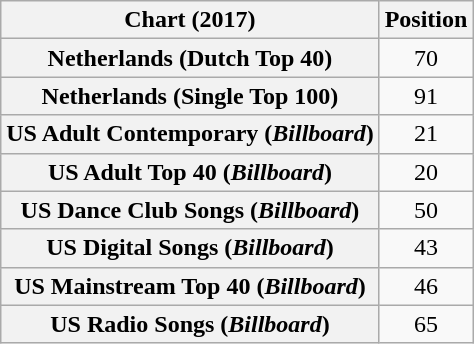<table class="wikitable sortable plainrowheaders" style="text-align:center">
<tr>
<th scope="col">Chart (2017)</th>
<th scope="col">Position</th>
</tr>
<tr>
<th scope="row">Netherlands (Dutch Top 40)</th>
<td>70</td>
</tr>
<tr>
<th scope="row">Netherlands (Single Top 100)</th>
<td>91</td>
</tr>
<tr>
<th scope="row">US Adult Contemporary (<em>Billboard</em>)</th>
<td>21</td>
</tr>
<tr>
<th scope="row">US Adult Top 40 (<em>Billboard</em>)</th>
<td>20</td>
</tr>
<tr>
<th scope="row">US Dance Club Songs (<em>Billboard</em>)</th>
<td>50</td>
</tr>
<tr>
<th scope="row">US Digital Songs (<em>Billboard</em>)</th>
<td>43</td>
</tr>
<tr>
<th scope="row">US Mainstream Top 40 (<em>Billboard</em>)</th>
<td>46</td>
</tr>
<tr>
<th scope="row">US Radio Songs (<em>Billboard</em>)</th>
<td>65</td>
</tr>
</table>
